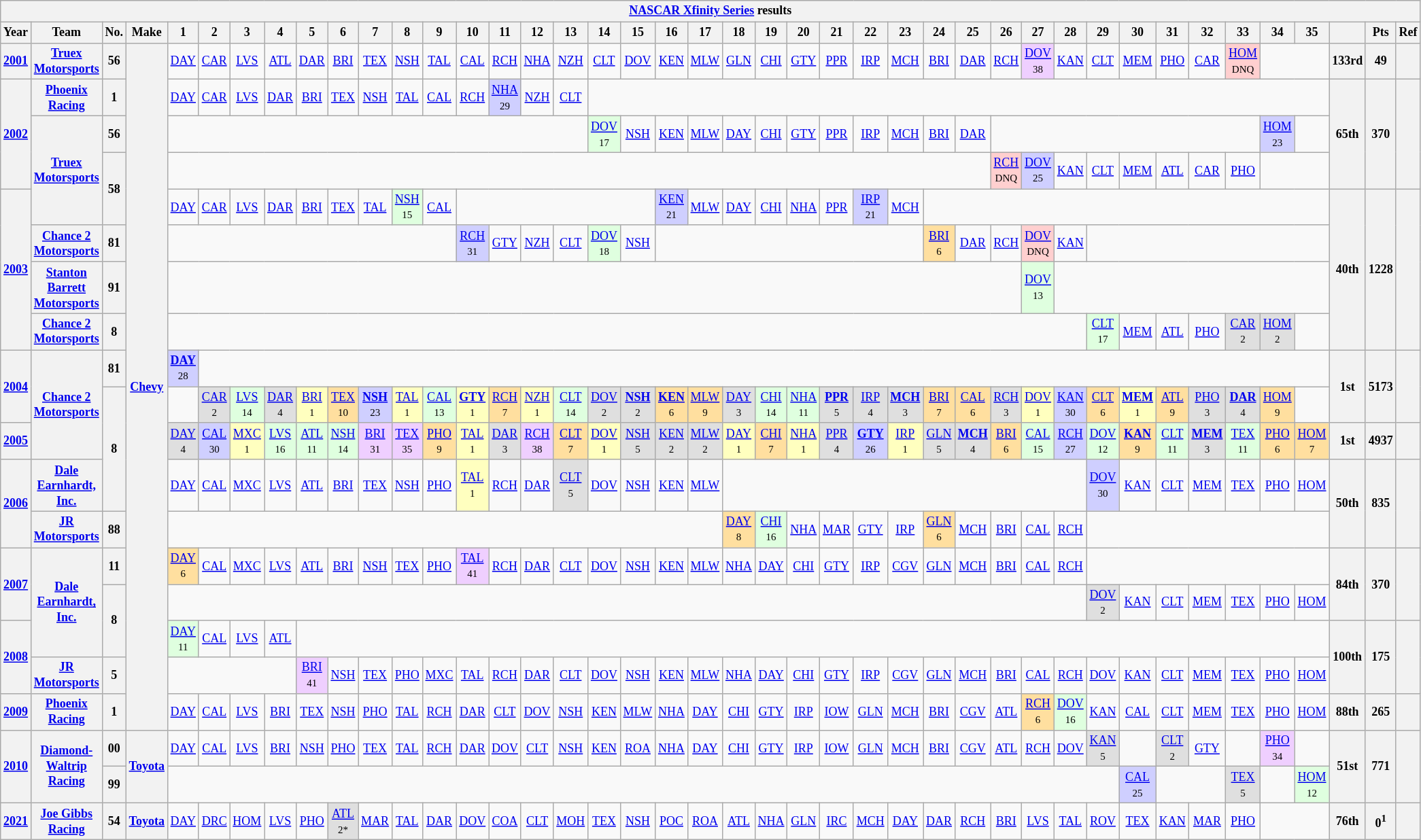<table class="wikitable" style="text-align:center; font-size:75%">
<tr>
<th colspan=42><a href='#'>NASCAR Xfinity Series</a> results</th>
</tr>
<tr>
<th>Year</th>
<th>Team</th>
<th>No.</th>
<th>Make</th>
<th>1</th>
<th>2</th>
<th>3</th>
<th>4</th>
<th>5</th>
<th>6</th>
<th>7</th>
<th>8</th>
<th>9</th>
<th>10</th>
<th>11</th>
<th>12</th>
<th>13</th>
<th>14</th>
<th>15</th>
<th>16</th>
<th>17</th>
<th>18</th>
<th>19</th>
<th>20</th>
<th>21</th>
<th>22</th>
<th>23</th>
<th>24</th>
<th>25</th>
<th>26</th>
<th>27</th>
<th>28</th>
<th>29</th>
<th>30</th>
<th>31</th>
<th>32</th>
<th>33</th>
<th>34</th>
<th>35</th>
<th></th>
<th>Pts</th>
<th>Ref</th>
</tr>
<tr>
<th><a href='#'>2001</a></th>
<th><a href='#'>Truex Motorsports</a></th>
<th>56</th>
<th rowspan=18><a href='#'>Chevy</a></th>
<td><a href='#'>DAY</a></td>
<td><a href='#'>CAR</a></td>
<td><a href='#'>LVS</a></td>
<td><a href='#'>ATL</a></td>
<td><a href='#'>DAR</a></td>
<td><a href='#'>BRI</a></td>
<td><a href='#'>TEX</a></td>
<td><a href='#'>NSH</a></td>
<td><a href='#'>TAL</a></td>
<td><a href='#'>CAL</a></td>
<td><a href='#'>RCH</a></td>
<td><a href='#'>NHA</a></td>
<td><a href='#'>NZH</a></td>
<td><a href='#'>CLT</a></td>
<td><a href='#'>DOV</a></td>
<td><a href='#'>KEN</a></td>
<td><a href='#'>MLW</a></td>
<td><a href='#'>GLN</a></td>
<td><a href='#'>CHI</a></td>
<td><a href='#'>GTY</a></td>
<td><a href='#'>PPR</a></td>
<td><a href='#'>IRP</a></td>
<td><a href='#'>MCH</a></td>
<td><a href='#'>BRI</a></td>
<td><a href='#'>DAR</a></td>
<td><a href='#'>RCH</a></td>
<td style="background:#EFCFFF;"><a href='#'>DOV</a><br><small>38</small></td>
<td><a href='#'>KAN</a></td>
<td><a href='#'>CLT</a></td>
<td><a href='#'>MEM</a></td>
<td><a href='#'>PHO</a></td>
<td><a href='#'>CAR</a></td>
<td style="background:#FFCFCF;"><a href='#'>HOM</a><br><small>DNQ</small></td>
<td colspan=2></td>
<th>133rd</th>
<th>49</th>
<th></th>
</tr>
<tr>
<th rowspan=3><a href='#'>2002</a></th>
<th><a href='#'>Phoenix Racing</a></th>
<th>1</th>
<td><a href='#'>DAY</a></td>
<td><a href='#'>CAR</a></td>
<td><a href='#'>LVS</a></td>
<td><a href='#'>DAR</a></td>
<td><a href='#'>BRI</a></td>
<td><a href='#'>TEX</a></td>
<td><a href='#'>NSH</a></td>
<td><a href='#'>TAL</a></td>
<td><a href='#'>CAL</a></td>
<td><a href='#'>RCH</a></td>
<td style="background:#CFCFFF;"><a href='#'>NHA</a><br><small>29</small></td>
<td><a href='#'>NZH</a></td>
<td><a href='#'>CLT</a></td>
<td colspan=22></td>
<th rowspan=3>65th</th>
<th rowspan=3>370</th>
<th rowspan=3></th>
</tr>
<tr>
<th rowspan=3><a href='#'>Truex Motorsports</a></th>
<th>56</th>
<td colspan=13></td>
<td style="background:#DFFFDF;"><a href='#'>DOV</a><br><small>17</small></td>
<td><a href='#'>NSH</a></td>
<td><a href='#'>KEN</a></td>
<td><a href='#'>MLW</a></td>
<td><a href='#'>DAY</a></td>
<td><a href='#'>CHI</a></td>
<td><a href='#'>GTY</a></td>
<td><a href='#'>PPR</a></td>
<td><a href='#'>IRP</a></td>
<td><a href='#'>MCH</a></td>
<td><a href='#'>BRI</a></td>
<td><a href='#'>DAR</a></td>
<td colspan=8></td>
<td style="background:#CFCFFF;"><a href='#'>HOM</a><br><small>23</small></td>
<td></td>
</tr>
<tr>
<th rowspan=2>58</th>
<td colspan=25></td>
<td style="background:#FFCFCF;"><a href='#'>RCH</a><br><small>DNQ</small></td>
<td style="background:#CFCFFF;"><a href='#'>DOV</a><br><small>25</small></td>
<td><a href='#'>KAN</a></td>
<td><a href='#'>CLT</a></td>
<td><a href='#'>MEM</a></td>
<td><a href='#'>ATL</a></td>
<td><a href='#'>CAR</a></td>
<td><a href='#'>PHO</a></td>
<td colspan=2></td>
</tr>
<tr>
<th rowspan=4><a href='#'>2003</a></th>
<td><a href='#'>DAY</a></td>
<td><a href='#'>CAR</a></td>
<td><a href='#'>LVS</a></td>
<td><a href='#'>DAR</a></td>
<td><a href='#'>BRI</a></td>
<td><a href='#'>TEX</a></td>
<td><a href='#'>TAL</a></td>
<td style="background:#DFFFDF;"><a href='#'>NSH</a><br><small>15</small></td>
<td><a href='#'>CAL</a></td>
<td colspan=6></td>
<td style="background:#CFCFFF;"><a href='#'>KEN</a><br><small>21</small></td>
<td><a href='#'>MLW</a></td>
<td><a href='#'>DAY</a></td>
<td><a href='#'>CHI</a></td>
<td><a href='#'>NHA</a></td>
<td><a href='#'>PPR</a></td>
<td style="background:#CFCFFF;"><a href='#'>IRP</a><br><small>21</small></td>
<td><a href='#'>MCH</a></td>
<td colspan=12></td>
<th rowspan=4>40th</th>
<th rowspan=4>1228</th>
<th rowspan=4></th>
</tr>
<tr>
<th><a href='#'>Chance 2 Motorsports</a></th>
<th>81</th>
<td colspan=9></td>
<td style="background:#CFCFFF;"><a href='#'>RCH</a><br><small>31</small></td>
<td><a href='#'>GTY</a></td>
<td><a href='#'>NZH</a></td>
<td><a href='#'>CLT</a></td>
<td style="background:#DFFFDF;"><a href='#'>DOV</a><br><small>18</small></td>
<td><a href='#'>NSH</a></td>
<td colspan=8></td>
<td style="background:#FFDF9F;"><a href='#'>BRI</a><br><small>6</small></td>
<td><a href='#'>DAR</a></td>
<td><a href='#'>RCH</a></td>
<td style="background:#FFCFCF;"><a href='#'>DOV</a><br><small>DNQ</small></td>
<td><a href='#'>KAN</a></td>
<td colspan=7></td>
</tr>
<tr>
<th><a href='#'>Stanton Barrett Motorsports</a></th>
<th>91</th>
<td colspan=26></td>
<td style="background:#DFFFDF;"><a href='#'>DOV</a><br><small>13</small></td>
<td colspan=8></td>
</tr>
<tr>
<th><a href='#'>Chance 2 Motorsports</a></th>
<th>8</th>
<td colspan=28></td>
<td style="background:#DFFFDF;"><a href='#'>CLT</a><br><small>17</small></td>
<td><a href='#'>MEM</a></td>
<td><a href='#'>ATL</a></td>
<td><a href='#'>PHO</a></td>
<td style="background:#DFDFDF;"><a href='#'>CAR</a><br><small>2</small></td>
<td style="background:#DFDFDF;"><a href='#'>HOM</a><br><small>2</small></td>
<td></td>
</tr>
<tr>
<th rowspan=2><a href='#'>2004</a></th>
<th rowspan=3><a href='#'>Chance 2 Motorsports</a></th>
<th>81</th>
<td style="background:#CFCFFF;"><strong><a href='#'>DAY</a></strong><br><small>28</small></td>
<td colspan=34></td>
<th rowspan=2>1st</th>
<th rowspan=2>5173</th>
<th rowspan=2></th>
</tr>
<tr>
<th rowspan=3>8</th>
<td></td>
<td style="background:#DFDFDF;"><a href='#'>CAR</a><br><small>2</small></td>
<td style="background:#DFFFDF;"><a href='#'>LVS</a><br><small>14</small></td>
<td style="background:#DFDFDF;"><a href='#'>DAR</a><br><small>4</small></td>
<td style="background:#FFFFBF;"><a href='#'>BRI</a><br><small>1</small></td>
<td style="background:#FFDF9F;"><a href='#'>TEX</a><br><small>10</small></td>
<td style="background:#CFCFFF;"><strong><a href='#'>NSH</a></strong><br><small>23</small></td>
<td style="background:#FFFFBF;"><a href='#'>TAL</a><br><small>1</small></td>
<td style="background:#DFFFDF;"><a href='#'>CAL</a><br><small>13</small></td>
<td style="background:#FFFFBF;"><strong><a href='#'>GTY</a></strong><br><small>1</small></td>
<td style="background:#FFDF9F;"><a href='#'>RCH</a><br><small>7</small></td>
<td style="background:#FFFFBF;"><a href='#'>NZH</a><br><small>1</small></td>
<td style="background:#DFFFDF;"><a href='#'>CLT</a><br><small>14</small></td>
<td style="background:#DFDFDF;"><a href='#'>DOV</a><br><small>2</small></td>
<td style="background:#DFDFDF;"><strong><a href='#'>NSH</a></strong><br><small>2</small></td>
<td style="background:#FFDF9F;"><strong><a href='#'>KEN</a></strong><br><small>6</small></td>
<td style="background:#FFDF9F;"><a href='#'>MLW</a><br><small>9</small></td>
<td style="background:#DFDFDF;"><a href='#'>DAY</a><br><small>3</small></td>
<td style="background:#DFFFDF;"><a href='#'>CHI</a><br><small>14</small></td>
<td style="background:#DFFFDF;"><a href='#'>NHA</a><br><small>11</small></td>
<td style="background:#DFDFDF;"><strong><a href='#'>PPR</a></strong><br><small>5</small></td>
<td style="background:#DFDFDF;"><a href='#'>IRP</a><br><small>4</small></td>
<td style="background:#DFDFDF;"><strong><a href='#'>MCH</a></strong><br><small>3</small></td>
<td style="background:#FFDF9F;"><a href='#'>BRI</a><br><small>7</small></td>
<td style="background:#FFDF9F;"><a href='#'>CAL</a><br><small>6</small></td>
<td style="background:#DFDFDF;"><a href='#'>RCH</a><br><small>3</small></td>
<td style="background:#FFFFBF;"><a href='#'>DOV</a><br><small>1</small></td>
<td style="background:#CFCFFF;"><a href='#'>KAN</a><br><small>30</small></td>
<td style="background:#FFDF9F;"><a href='#'>CLT</a><br><small>6</small></td>
<td style="background:#FFFFBF;"><strong><a href='#'>MEM</a></strong><br><small>1</small></td>
<td style="background:#FFDF9F;"><a href='#'>ATL</a><br><small>9</small></td>
<td style="background:#DFDFDF;"><a href='#'>PHO</a><br><small>3</small></td>
<td style="background:#DFDFDF;"><strong><a href='#'>DAR</a></strong><br><small>4</small></td>
<td style="background:#FFDF9F;"><a href='#'>HOM</a><br><small>9</small></td>
<td></td>
</tr>
<tr>
<th><a href='#'>2005</a></th>
<td style="background:#DFDFDF;"><a href='#'>DAY</a><br><small>4</small></td>
<td style="background:#CFCFFF;"><a href='#'>CAL</a><br><small>30</small></td>
<td style="background:#FFFFBF;"><a href='#'>MXC</a><br><small>1</small></td>
<td style="background:#DFFFDF;"><a href='#'>LVS</a><br><small>16</small></td>
<td style="background:#DFFFDF;"><a href='#'>ATL</a><br><small>11</small></td>
<td style="background:#DFFFDF;"><a href='#'>NSH</a><br><small>14</small></td>
<td style="background:#EFCFFF;"><a href='#'>BRI</a><br><small>31</small></td>
<td style="background:#EFCFFF;"><a href='#'>TEX</a><br><small>35</small></td>
<td style="background:#FFDF9F;"><a href='#'>PHO</a><br><small>9</small></td>
<td style="background:#FFFFBF;"><a href='#'>TAL</a><br><small>1</small></td>
<td style="background:#DFDFDF;"><a href='#'>DAR</a><br><small>3</small></td>
<td style="background:#EFCFFF;"><a href='#'>RCH</a><br><small>38</small></td>
<td style="background:#FFDF9F;"><a href='#'>CLT</a><br><small>7</small></td>
<td style="background:#FFFFBF;"><a href='#'>DOV</a><br><small>1</small></td>
<td style="background:#DFDFDF;"><a href='#'>NSH</a><br><small>5</small></td>
<td style="background:#DFDFDF;"><a href='#'>KEN</a><br><small>2</small></td>
<td style="background:#DFDFDF;"><a href='#'>MLW</a><br><small>2</small></td>
<td style="background:#FFFFBF;"><a href='#'>DAY</a><br><small>1</small></td>
<td style="background:#FFDF9F;"><a href='#'>CHI</a><br><small>7</small></td>
<td style="background:#FFFFBF;"><a href='#'>NHA</a><br><small>1</small></td>
<td style="background:#DFDFDF;"><a href='#'>PPR</a><br><small>4</small></td>
<td style="background:#CFCFFF;"><strong><a href='#'>GTY</a></strong><br><small>26</small></td>
<td style="background:#FFFFBF;"><a href='#'>IRP</a><br><small>1</small></td>
<td style="background:#DFDFDF;"><a href='#'>GLN</a><br><small>5</small></td>
<td style="background:#DFDFDF;"><strong><a href='#'>MCH</a></strong><br><small>4</small></td>
<td style="background:#FFDF9F;"><a href='#'>BRI</a><br><small>6</small></td>
<td style="background:#DFFFDF;"><a href='#'>CAL</a><br><small>15</small></td>
<td style="background:#CFCFFF;"><a href='#'>RCH</a><br><small>27</small></td>
<td style="background:#DFFFDF;"><a href='#'>DOV</a><br><small>12</small></td>
<td style="background:#FFDF9F;"><strong><a href='#'>KAN</a></strong><br><small>9</small></td>
<td style="background:#DFFFDF;"><a href='#'>CLT</a><br><small>11</small></td>
<td style="background:#DFDFDF;"><strong><a href='#'>MEM</a></strong><br><small>3</small></td>
<td style="background:#DFFFDF;"><a href='#'>TEX</a><br><small>11</small></td>
<td style="background:#FFDF9F;"><a href='#'>PHO</a><br><small>6</small></td>
<td style="background:#FFDF9F;"><a href='#'>HOM</a><br><small>7</small></td>
<th>1st</th>
<th>4937</th>
<th></th>
</tr>
<tr>
<th rowspan=2><a href='#'>2006</a></th>
<th><a href='#'>Dale Earnhardt, Inc.</a></th>
<td><a href='#'>DAY</a></td>
<td><a href='#'>CAL</a></td>
<td><a href='#'>MXC</a></td>
<td><a href='#'>LVS</a></td>
<td><a href='#'>ATL</a></td>
<td><a href='#'>BRI</a></td>
<td><a href='#'>TEX</a></td>
<td><a href='#'>NSH</a></td>
<td><a href='#'>PHO</a></td>
<td style="background:#FFFFBF;"><a href='#'>TAL</a><br><small>1</small></td>
<td><a href='#'>RCH</a></td>
<td><a href='#'>DAR</a></td>
<td style="background:#DFDFDF;"><a href='#'>CLT</a><br><small>5</small></td>
<td><a href='#'>DOV</a></td>
<td><a href='#'>NSH</a></td>
<td><a href='#'>KEN</a></td>
<td><a href='#'>MLW</a></td>
<td colspan=11></td>
<td style="background:#CFCFFF;"><a href='#'>DOV</a><br><small>30</small></td>
<td><a href='#'>KAN</a></td>
<td><a href='#'>CLT</a></td>
<td><a href='#'>MEM</a></td>
<td><a href='#'>TEX</a></td>
<td><a href='#'>PHO</a></td>
<td><a href='#'>HOM</a></td>
<th rowspan=2>50th</th>
<th rowspan=2>835</th>
<th rowspan=2></th>
</tr>
<tr>
<th><a href='#'>JR Motorsports</a></th>
<th>88</th>
<td colspan=17></td>
<td style="background:#FFDF9F;"><a href='#'>DAY</a><br><small>8</small></td>
<td style="background:#DFFFDF;"><a href='#'>CHI</a><br><small>16</small></td>
<td><a href='#'>NHA</a></td>
<td><a href='#'>MAR</a></td>
<td><a href='#'>GTY</a></td>
<td><a href='#'>IRP</a></td>
<td style="background:#FFDF9F;"><a href='#'>GLN</a><br><small>6</small></td>
<td><a href='#'>MCH</a></td>
<td><a href='#'>BRI</a></td>
<td><a href='#'>CAL</a></td>
<td><a href='#'>RCH</a></td>
<td colspan=7></td>
</tr>
<tr>
<th rowspan=2><a href='#'>2007</a></th>
<th rowspan=3><a href='#'>Dale Earnhardt, Inc.</a></th>
<th>11</th>
<td style="background:#FFDF9F;"><a href='#'>DAY</a><br><small>6</small></td>
<td><a href='#'>CAL</a></td>
<td><a href='#'>MXC</a></td>
<td><a href='#'>LVS</a></td>
<td><a href='#'>ATL</a></td>
<td><a href='#'>BRI</a></td>
<td><a href='#'>NSH</a></td>
<td><a href='#'>TEX</a></td>
<td><a href='#'>PHO</a></td>
<td style="background:#EFCFFF;"><a href='#'>TAL</a><br><small>41</small></td>
<td><a href='#'>RCH</a></td>
<td><a href='#'>DAR</a></td>
<td><a href='#'>CLT</a></td>
<td><a href='#'>DOV</a></td>
<td><a href='#'>NSH</a></td>
<td><a href='#'>KEN</a></td>
<td><a href='#'>MLW</a></td>
<td><a href='#'>NHA</a></td>
<td><a href='#'>DAY</a></td>
<td><a href='#'>CHI</a></td>
<td><a href='#'>GTY</a></td>
<td><a href='#'>IRP</a></td>
<td><a href='#'>CGV</a></td>
<td><a href='#'>GLN</a></td>
<td><a href='#'>MCH</a></td>
<td><a href='#'>BRI</a></td>
<td><a href='#'>CAL</a></td>
<td><a href='#'>RCH</a></td>
<td colspan=7></td>
<th rowspan=2>84th</th>
<th rowspan=2>370</th>
<th rowspan=2></th>
</tr>
<tr>
<th rowspan=2>8</th>
<td colspan=28></td>
<td style="background:#DFDFDF;"><a href='#'>DOV</a><br><small>2</small></td>
<td><a href='#'>KAN</a></td>
<td><a href='#'>CLT</a></td>
<td><a href='#'>MEM</a></td>
<td><a href='#'>TEX</a></td>
<td><a href='#'>PHO</a></td>
<td><a href='#'>HOM</a></td>
</tr>
<tr>
<th rowspan=2><a href='#'>2008</a></th>
<td style="background:#DFFFDF;"><a href='#'>DAY</a><br><small>11</small></td>
<td><a href='#'>CAL</a></td>
<td><a href='#'>LVS</a></td>
<td><a href='#'>ATL</a></td>
<td colspan=31></td>
<th rowspan=2>100th</th>
<th rowspan=2>175</th>
<th rowspan=2></th>
</tr>
<tr>
<th><a href='#'>JR Motorsports</a></th>
<th>5</th>
<td colspan=4></td>
<td style="background:#EFCFFF;"><a href='#'>BRI</a><br><small>41</small></td>
<td><a href='#'>NSH</a></td>
<td><a href='#'>TEX</a></td>
<td><a href='#'>PHO</a></td>
<td><a href='#'>MXC</a></td>
<td><a href='#'>TAL</a></td>
<td><a href='#'>RCH</a></td>
<td><a href='#'>DAR</a></td>
<td><a href='#'>CLT</a></td>
<td><a href='#'>DOV</a></td>
<td><a href='#'>NSH</a></td>
<td><a href='#'>KEN</a></td>
<td><a href='#'>MLW</a></td>
<td><a href='#'>NHA</a></td>
<td><a href='#'>DAY</a></td>
<td><a href='#'>CHI</a></td>
<td><a href='#'>GTY</a></td>
<td><a href='#'>IRP</a></td>
<td><a href='#'>CGV</a></td>
<td><a href='#'>GLN</a></td>
<td><a href='#'>MCH</a></td>
<td><a href='#'>BRI</a></td>
<td><a href='#'>CAL</a></td>
<td><a href='#'>RCH</a></td>
<td><a href='#'>DOV</a></td>
<td><a href='#'>KAN</a></td>
<td><a href='#'>CLT</a></td>
<td><a href='#'>MEM</a></td>
<td><a href='#'>TEX</a></td>
<td><a href='#'>PHO</a></td>
<td><a href='#'>HOM</a></td>
</tr>
<tr>
<th><a href='#'>2009</a></th>
<th><a href='#'>Phoenix Racing</a></th>
<th>1</th>
<td><a href='#'>DAY</a></td>
<td><a href='#'>CAL</a></td>
<td><a href='#'>LVS</a></td>
<td><a href='#'>BRI</a></td>
<td><a href='#'>TEX</a></td>
<td><a href='#'>NSH</a></td>
<td><a href='#'>PHO</a></td>
<td><a href='#'>TAL</a></td>
<td><a href='#'>RCH</a></td>
<td><a href='#'>DAR</a></td>
<td><a href='#'>CLT</a></td>
<td><a href='#'>DOV</a></td>
<td><a href='#'>NSH</a></td>
<td><a href='#'>KEN</a></td>
<td><a href='#'>MLW</a></td>
<td><a href='#'>NHA</a></td>
<td><a href='#'>DAY</a></td>
<td><a href='#'>CHI</a></td>
<td><a href='#'>GTY</a></td>
<td><a href='#'>IRP</a></td>
<td><a href='#'>IOW</a></td>
<td><a href='#'>GLN</a></td>
<td><a href='#'>MCH</a></td>
<td><a href='#'>BRI</a></td>
<td><a href='#'>CGV</a></td>
<td><a href='#'>ATL</a></td>
<td style="background:#FFDF9F;"><a href='#'>RCH</a><br><small>6</small></td>
<td style="background:#DFFFDF;"><a href='#'>DOV</a><br><small>16</small></td>
<td><a href='#'>KAN</a></td>
<td><a href='#'>CAL</a></td>
<td><a href='#'>CLT</a></td>
<td><a href='#'>MEM</a></td>
<td><a href='#'>TEX</a></td>
<td><a href='#'>PHO</a></td>
<td><a href='#'>HOM</a></td>
<th>88th</th>
<th>265</th>
<th></th>
</tr>
<tr>
<th rowspan=2><a href='#'>2010</a></th>
<th rowspan=2><a href='#'>Diamond-Waltrip Racing</a></th>
<th>00</th>
<th rowspan=2><a href='#'>Toyota</a></th>
<td><a href='#'>DAY</a></td>
<td><a href='#'>CAL</a></td>
<td><a href='#'>LVS</a></td>
<td><a href='#'>BRI</a></td>
<td><a href='#'>NSH</a></td>
<td><a href='#'>PHO</a></td>
<td><a href='#'>TEX</a></td>
<td><a href='#'>TAL</a></td>
<td><a href='#'>RCH</a></td>
<td><a href='#'>DAR</a></td>
<td><a href='#'>DOV</a></td>
<td><a href='#'>CLT</a></td>
<td><a href='#'>NSH</a></td>
<td><a href='#'>KEN</a></td>
<td><a href='#'>ROA</a></td>
<td><a href='#'>NHA</a></td>
<td><a href='#'>DAY</a></td>
<td><a href='#'>CHI</a></td>
<td><a href='#'>GTY</a></td>
<td><a href='#'>IRP</a></td>
<td><a href='#'>IOW</a></td>
<td><a href='#'>GLN</a></td>
<td><a href='#'>MCH</a></td>
<td><a href='#'>BRI</a></td>
<td><a href='#'>CGV</a></td>
<td><a href='#'>ATL</a></td>
<td><a href='#'>RCH</a></td>
<td><a href='#'>DOV</a></td>
<td style="background:#DFDFDF;"><a href='#'>KAN</a><br><small>5</small></td>
<td></td>
<td style="background:#DFDFDF;"><a href='#'>CLT</a><br><small>2</small></td>
<td><a href='#'>GTY</a></td>
<td></td>
<td style="background:#EFCFFF;"><a href='#'>PHO</a><br><small>34</small></td>
<td></td>
<th rowspan=2>51st</th>
<th rowspan=2>771</th>
<th rowspan=2></th>
</tr>
<tr>
<th>99</th>
<td colspan=29></td>
<td style="background:#CFCFFF;"><a href='#'>CAL</a><br><small>25</small></td>
<td colspan=2></td>
<td style="background:#DFDFDF;"><a href='#'>TEX</a><br><small>5</small></td>
<td></td>
<td style="background:#DFFFDF;"><a href='#'>HOM</a><br><small>12</small></td>
</tr>
<tr>
<th><a href='#'>2021</a></th>
<th><a href='#'>Joe Gibbs Racing</a></th>
<th>54</th>
<th><a href='#'>Toyota</a></th>
<td><a href='#'>DAY</a></td>
<td><a href='#'>DRC</a></td>
<td><a href='#'>HOM</a></td>
<td><a href='#'>LVS</a></td>
<td><a href='#'>PHO</a></td>
<td style="background:#DFDFDF;"><a href='#'>ATL</a><br><small>2*</small></td>
<td><a href='#'>MAR</a></td>
<td><a href='#'>TAL</a></td>
<td><a href='#'>DAR</a></td>
<td><a href='#'>DOV</a></td>
<td><a href='#'>COA</a></td>
<td><a href='#'>CLT</a></td>
<td><a href='#'>MOH</a></td>
<td><a href='#'>TEX</a></td>
<td><a href='#'>NSH</a></td>
<td><a href='#'>POC</a></td>
<td><a href='#'>ROA</a></td>
<td><a href='#'>ATL</a></td>
<td><a href='#'>NHA</a></td>
<td><a href='#'>GLN</a></td>
<td><a href='#'>IRC</a></td>
<td><a href='#'>MCH</a></td>
<td><a href='#'>DAY</a></td>
<td><a href='#'>DAR</a></td>
<td><a href='#'>RCH</a></td>
<td><a href='#'>BRI</a></td>
<td><a href='#'>LVS</a></td>
<td><a href='#'>TAL</a></td>
<td><a href='#'>ROV</a></td>
<td><a href='#'>TEX</a></td>
<td><a href='#'>KAN</a></td>
<td><a href='#'>MAR</a></td>
<td><a href='#'>PHO</a></td>
<td colspan=2></td>
<th>76th</th>
<th>0<sup>1</sup></th>
<th></th>
</tr>
</table>
